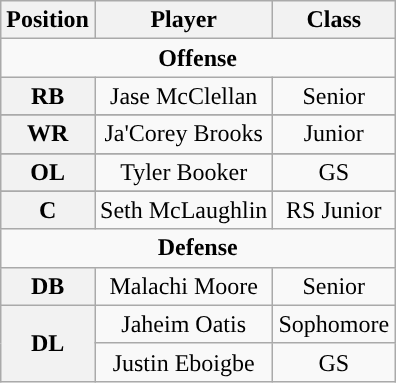<table class="wikitable">
<tr>
<th>Position</th>
<th>Player</th>
<th>Class</th>
</tr>
<tr>
<td colspan="4" style="text-align:center; "><strong>Offense</strong></td>
</tr>
<tr style="text-align:center;">
<th rowspan="1">RB</th>
<td>Jase McClellan</td>
<td>Senior</td>
</tr>
<tr>
</tr>
<tr style="text-align:center;">
<th rowspan="1">WR</th>
<td>Ja'Corey Brooks</td>
<td>Junior</td>
</tr>
<tr>
</tr>
<tr style="text-align:center;">
<th rowspan="1">OL</th>
<td>Tyler Booker</td>
<td>GS</td>
</tr>
<tr>
</tr>
<tr style="text-align:center;">
<th rowspan="1">C</th>
<td>Seth McLaughlin</td>
<td>RS Junior</td>
</tr>
<tr>
<td colspan="4" style="text-align:center; "><strong>Defense</strong></td>
</tr>
<tr style="text-align:center;">
<th rowspan="1">DB</th>
<td>Malachi Moore</td>
<td>Senior</td>
</tr>
<tr style="text-align:center;">
<th rowspan="2">DL</th>
<td>Jaheim Oatis</td>
<td>Sophomore</td>
</tr>
<tr style="text-align:center;">
<td>Justin Eboigbe</td>
<td>GS</td>
</tr>
</table>
